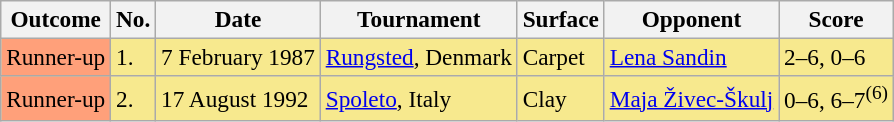<table class="sortable wikitable" style=font-size:97%>
<tr>
<th>Outcome</th>
<th>No.</th>
<th>Date</th>
<th>Tournament</th>
<th>Surface</th>
<th>Opponent</th>
<th>Score</th>
</tr>
<tr style="background:#f7e98e;">
<td bgcolor="FFA07A">Runner-up</td>
<td>1.</td>
<td>7 February 1987</td>
<td><a href='#'>Rungsted</a>, Denmark</td>
<td>Carpet</td>
<td> <a href='#'>Lena Sandin</a></td>
<td>2–6, 0–6</td>
</tr>
<tr style="background:#f7e98e;">
<td bgcolor="FFA07A">Runner-up</td>
<td>2.</td>
<td>17 August 1992</td>
<td><a href='#'>Spoleto</a>, Italy</td>
<td>Clay</td>
<td> <a href='#'>Maja Živec-Škulj</a></td>
<td>0–6, 6–7<sup>(6)</sup></td>
</tr>
</table>
